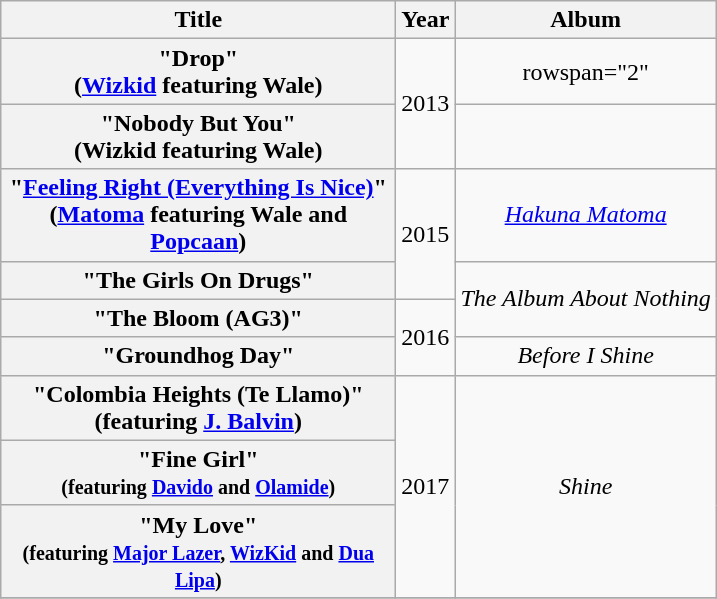<table class="wikitable plainrowheaders" style="text-align:center;">
<tr>
<th scope="col" rowspan="1" style="width:16em;">Title</th>
<th scope="col" rowspan="1">Year</th>
<th scope="col" rowspan="1">Album</th>
</tr>
<tr>
<th scope="row">"Drop"<br><span>(<a href='#'>Wizkid</a> featuring Wale)</span></th>
<td rowspan="2">2013</td>
<td>rowspan="2" </td>
</tr>
<tr>
<th scope="row">"Nobody But You"<br><span>(Wizkid featuring Wale)</span></th>
</tr>
<tr>
<th scope="row">"<a href='#'>Feeling Right (Everything Is Nice)</a>"<br><span>(<a href='#'>Matoma</a> featuring Wale and <a href='#'>Popcaan</a>)</span></th>
<td rowspan="2">2015</td>
<td rowspan="1"><em><a href='#'>Hakuna Matoma</a></em></td>
</tr>
<tr>
<th scope="row">"The Girls On Drugs"</th>
<td rowspan="2"><em>The Album About Nothing</em></td>
</tr>
<tr>
<th scope="row">"The Bloom (AG3)"</th>
<td rowspan="2">2016</td>
</tr>
<tr>
<th scope="row">"Groundhog Day"</th>
<td><em>Before I Shine</em></td>
</tr>
<tr>
<th scope="row">"Colombia Heights (Te Llamo)"<br><span>(featuring <a href='#'>J. Balvin</a>)</span></th>
<td rowspan="3">2017</td>
<td rowspan="3"><em>Shine</em></td>
</tr>
<tr>
<th scope="row">"Fine Girl"<br><small>(featuring <a href='#'>Davido</a> and <a href='#'>Olamide</a>)</small></th>
</tr>
<tr>
<th scope="row">"My Love"<br><small>(featuring <a href='#'>Major Lazer</a>, <a href='#'>WizKid</a> and <a href='#'>Dua Lipa</a>)</small></th>
</tr>
<tr>
</tr>
</table>
